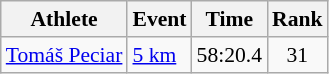<table class=wikitable style="font-size:90%;">
<tr>
<th>Athlete</th>
<th>Event</th>
<th>Time</th>
<th>Rank</th>
</tr>
<tr style="text-align:center">
<td style="text-align:left"><a href='#'>Tomáš Peciar</a></td>
<td style="text-align:left"><a href='#'>5 km</a></td>
<td>58:20.4</td>
<td>31</td>
</tr>
</table>
